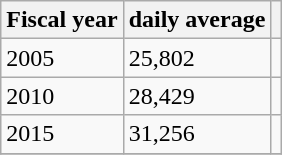<table class="wikitable">
<tr>
<th>Fiscal year</th>
<th>daily average</th>
<th></th>
</tr>
<tr>
<td>2005</td>
<td>25,802</td>
<td></td>
</tr>
<tr>
<td>2010</td>
<td>28,429</td>
<td></td>
</tr>
<tr>
<td>2015</td>
<td>31,256</td>
<td></td>
</tr>
<tr>
</tr>
</table>
